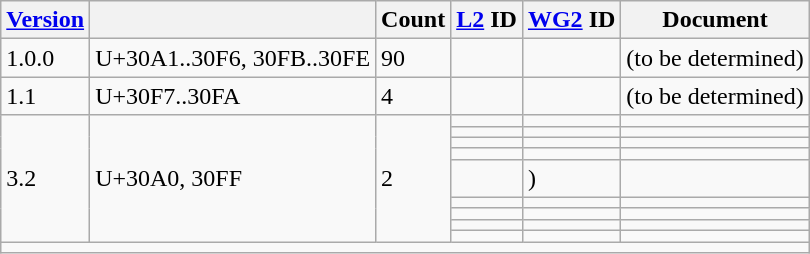<table class="wikitable collapsible sticky-header">
<tr>
<th><a href='#'>Version</a></th>
<th></th>
<th>Count</th>
<th><a href='#'>L2</a> ID</th>
<th><a href='#'>WG2</a> ID</th>
<th>Document</th>
</tr>
<tr>
<td>1.0.0</td>
<td>U+30A1..30F6, 30FB..30FE</td>
<td>90</td>
<td></td>
<td></td>
<td>(to be determined)</td>
</tr>
<tr>
<td>1.1</td>
<td>U+30F7..30FA</td>
<td>4</td>
<td></td>
<td></td>
<td>(to be determined)</td>
</tr>
<tr>
<td rowspan="9">3.2</td>
<td rowspan="9">U+30A0, 30FF</td>
<td rowspan="9">2</td>
<td></td>
<td></td>
<td></td>
</tr>
<tr>
<td></td>
<td></td>
<td></td>
</tr>
<tr>
<td></td>
<td></td>
<td></td>
</tr>
<tr>
<td> </td>
<td></td>
<td></td>
</tr>
<tr>
<td></td>
<td> )</td>
<td></td>
</tr>
<tr>
<td></td>
<td></td>
<td></td>
</tr>
<tr>
<td></td>
<td></td>
<td></td>
</tr>
<tr>
<td></td>
<td></td>
<td></td>
</tr>
<tr>
<td></td>
<td></td>
<td></td>
</tr>
<tr class="sortbottom">
<td colspan="6"></td>
</tr>
</table>
